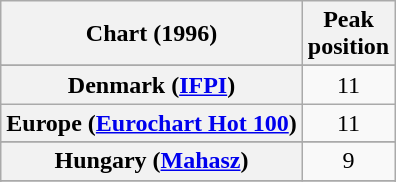<table class="wikitable sortable plainrowheaders" style="text-align:center">
<tr>
<th>Chart (1996)</th>
<th>Peak<br>position</th>
</tr>
<tr>
</tr>
<tr>
<th scope="row">Denmark (<a href='#'>IFPI</a>)</th>
<td>11</td>
</tr>
<tr>
<th scope="row">Europe (<a href='#'>Eurochart Hot 100</a>)</th>
<td>11</td>
</tr>
<tr>
</tr>
<tr>
</tr>
<tr>
<th scope="row">Hungary (<a href='#'>Mahasz</a>)</th>
<td>9</td>
</tr>
<tr>
</tr>
<tr>
</tr>
<tr>
</tr>
<tr>
</tr>
<tr>
</tr>
<tr>
</tr>
<tr>
</tr>
</table>
